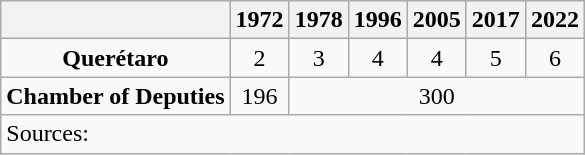<table class="wikitable" style="text-align: center">
<tr>
<th></th>
<th>1972</th>
<th>1978</th>
<th>1996</th>
<th>2005</th>
<th>2017</th>
<th>2022</th>
</tr>
<tr>
<td><strong>Querétaro</strong></td>
<td>2</td>
<td>3</td>
<td>4</td>
<td>4</td>
<td>5</td>
<td>6</td>
</tr>
<tr>
<td><strong>Chamber of Deputies</strong></td>
<td>196</td>
<td colspan=5>300</td>
</tr>
<tr>
<td colspan=7 style="text-align: left">Sources: </td>
</tr>
</table>
